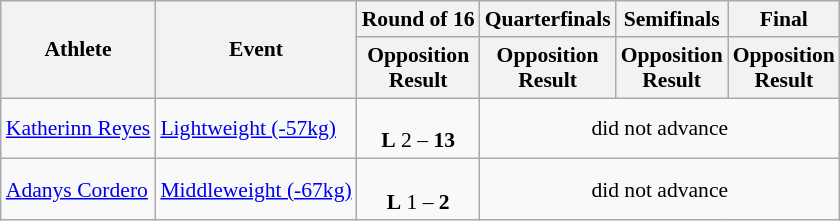<table class="wikitable" style="font-size:90%">
<tr>
<th rowspan=2>Athlete</th>
<th rowspan=2>Event</th>
<th>Round of 16</th>
<th>Quarterfinals</th>
<th>Semifinals</th>
<th>Final</th>
</tr>
<tr>
<th>Opposition<br>Result</th>
<th>Opposition<br>Result</th>
<th>Opposition<br>Result</th>
<th>Opposition<br>Result</th>
</tr>
<tr>
<td><a href='#'>Katherinn Reyes</a></td>
<td><a href='#'>Lightweight (-57kg)</a></td>
<td align=center><br><strong>L</strong> 2 – <strong>13</strong></td>
<td style="text-align:center;" colspan="7">did not advance</td>
</tr>
<tr>
<td><a href='#'>Adanys Cordero</a></td>
<td><a href='#'>Middleweight (-67kg)</a></td>
<td align=center><br><strong>L</strong> 1 – <strong>2</strong></td>
<td style="text-align:center;" colspan="7">did not advance</td>
</tr>
</table>
